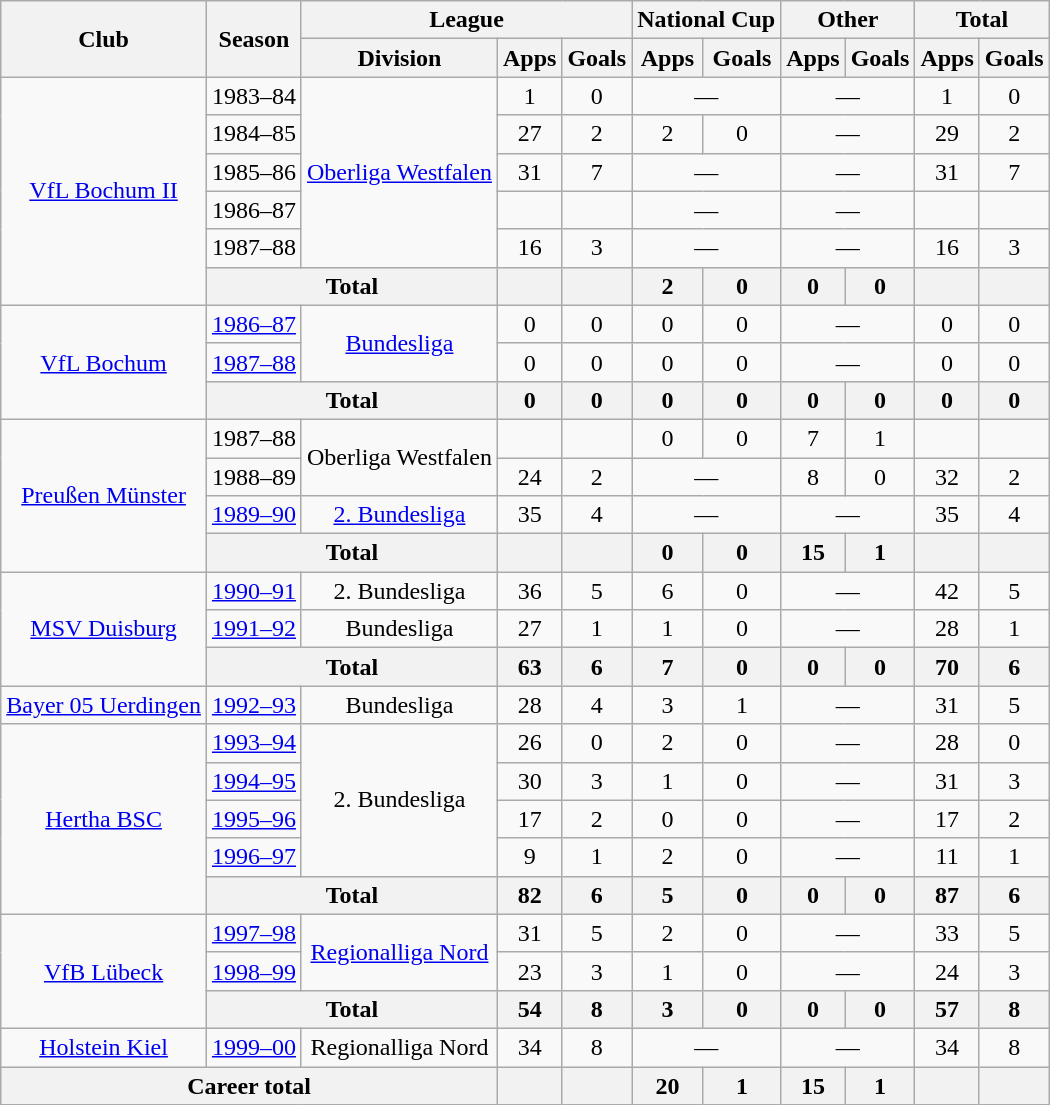<table class="wikitable" style="text-align:center">
<tr>
<th rowspan="2">Club</th>
<th rowspan="2">Season</th>
<th colspan="3">League</th>
<th colspan="2">National Cup</th>
<th colspan="2">Other</th>
<th colspan="2">Total</th>
</tr>
<tr>
<th>Division</th>
<th>Apps</th>
<th>Goals</th>
<th>Apps</th>
<th>Goals</th>
<th>Apps</th>
<th>Goals</th>
<th>Apps</th>
<th>Goals</th>
</tr>
<tr>
<td rowspan="6"><a href='#'>VfL Bochum II</a></td>
<td>1983–84</td>
<td rowspan="5"><a href='#'>Oberliga Westfalen</a></td>
<td>1</td>
<td>0</td>
<td colspan="2">—</td>
<td colspan="2">—</td>
<td>1</td>
<td>0</td>
</tr>
<tr>
<td>1984–85</td>
<td>27</td>
<td>2</td>
<td>2</td>
<td>0</td>
<td colspan="2">—</td>
<td>29</td>
<td>2</td>
</tr>
<tr>
<td>1985–86</td>
<td>31</td>
<td>7</td>
<td colspan="2">—</td>
<td colspan="2">—</td>
<td>31</td>
<td>7</td>
</tr>
<tr>
<td>1986–87</td>
<td></td>
<td></td>
<td colspan="2">—</td>
<td colspan="2">—</td>
<td></td>
<td></td>
</tr>
<tr>
<td>1987–88</td>
<td>16</td>
<td>3</td>
<td colspan="2">—</td>
<td colspan="2">—</td>
<td>16</td>
<td>3</td>
</tr>
<tr>
<th colspan="2">Total</th>
<th></th>
<th></th>
<th>2</th>
<th>0</th>
<th>0</th>
<th>0</th>
<th></th>
<th></th>
</tr>
<tr>
<td rowspan="3"><a href='#'>VfL Bochum</a></td>
<td><a href='#'>1986–87</a></td>
<td rowspan="2"><a href='#'>Bundesliga</a></td>
<td>0</td>
<td>0</td>
<td>0</td>
<td>0</td>
<td colspan="2">—</td>
<td>0</td>
<td>0</td>
</tr>
<tr>
<td><a href='#'>1987–88</a></td>
<td>0</td>
<td>0</td>
<td>0</td>
<td>0</td>
<td colspan="2">—</td>
<td>0</td>
<td>0</td>
</tr>
<tr>
<th colspan="2">Total</th>
<th>0</th>
<th>0</th>
<th>0</th>
<th>0</th>
<th>0</th>
<th>0</th>
<th>0</th>
<th>0</th>
</tr>
<tr>
<td rowspan="4"><a href='#'>Preußen Münster</a></td>
<td>1987–88</td>
<td rowspan="2">Oberliga Westfalen</td>
<td></td>
<td></td>
<td>0</td>
<td>0</td>
<td>7</td>
<td>1</td>
<td></td>
<td></td>
</tr>
<tr>
<td>1988–89</td>
<td>24</td>
<td>2</td>
<td colspan="2">—</td>
<td>8</td>
<td>0</td>
<td>32</td>
<td>2</td>
</tr>
<tr>
<td><a href='#'>1989–90</a></td>
<td><a href='#'>2. Bundesliga</a></td>
<td>35</td>
<td>4</td>
<td colspan="2">—</td>
<td colspan="2">—</td>
<td>35</td>
<td>4</td>
</tr>
<tr>
<th colspan="2">Total</th>
<th></th>
<th></th>
<th>0</th>
<th>0</th>
<th>15</th>
<th>1</th>
<th></th>
<th></th>
</tr>
<tr>
<td rowspan="3"><a href='#'>MSV Duisburg</a></td>
<td><a href='#'>1990–91</a></td>
<td>2. Bundesliga</td>
<td>36</td>
<td>5</td>
<td>6</td>
<td>0</td>
<td colspan="2">—</td>
<td>42</td>
<td>5</td>
</tr>
<tr>
<td><a href='#'>1991–92</a></td>
<td>Bundesliga</td>
<td>27</td>
<td>1</td>
<td>1</td>
<td>0</td>
<td colspan="2">—</td>
<td>28</td>
<td>1</td>
</tr>
<tr>
<th colspan="2">Total</th>
<th>63</th>
<th>6</th>
<th>7</th>
<th>0</th>
<th>0</th>
<th>0</th>
<th>70</th>
<th>6</th>
</tr>
<tr>
<td><a href='#'>Bayer 05 Uerdingen</a></td>
<td><a href='#'>1992–93</a></td>
<td>Bundesliga</td>
<td>28</td>
<td>4</td>
<td>3</td>
<td>1</td>
<td colspan="2">—</td>
<td>31</td>
<td>5</td>
</tr>
<tr>
<td rowspan="5"><a href='#'>Hertha BSC</a></td>
<td><a href='#'>1993–94</a></td>
<td rowspan="4">2. Bundesliga</td>
<td>26</td>
<td>0</td>
<td>2</td>
<td>0</td>
<td colspan="2">—</td>
<td>28</td>
<td>0</td>
</tr>
<tr>
<td><a href='#'>1994–95</a></td>
<td>30</td>
<td>3</td>
<td>1</td>
<td>0</td>
<td colspan="2">—</td>
<td>31</td>
<td>3</td>
</tr>
<tr>
<td><a href='#'>1995–96</a></td>
<td>17</td>
<td>2</td>
<td>0</td>
<td>0</td>
<td colspan="2">—</td>
<td>17</td>
<td>2</td>
</tr>
<tr>
<td><a href='#'>1996–97</a></td>
<td>9</td>
<td>1</td>
<td>2</td>
<td>0</td>
<td colspan="2">—</td>
<td>11</td>
<td>1</td>
</tr>
<tr>
<th colspan="2">Total</th>
<th>82</th>
<th>6</th>
<th>5</th>
<th>0</th>
<th>0</th>
<th>0</th>
<th>87</th>
<th>6</th>
</tr>
<tr>
<td rowspan="3"><a href='#'>VfB Lübeck</a></td>
<td><a href='#'>1997–98</a></td>
<td rowspan="2"><a href='#'>Regionalliga Nord</a></td>
<td>31</td>
<td>5</td>
<td>2</td>
<td>0</td>
<td colspan="2">—</td>
<td>33</td>
<td>5</td>
</tr>
<tr>
<td><a href='#'>1998–99</a></td>
<td>23</td>
<td>3</td>
<td>1</td>
<td>0</td>
<td colspan="2">—</td>
<td>24</td>
<td>3</td>
</tr>
<tr>
<th colspan="2">Total</th>
<th>54</th>
<th>8</th>
<th>3</th>
<th>0</th>
<th>0</th>
<th>0</th>
<th>57</th>
<th>8</th>
</tr>
<tr>
<td><a href='#'>Holstein Kiel</a></td>
<td><a href='#'>1999–00</a></td>
<td>Regionalliga Nord</td>
<td>34</td>
<td>8</td>
<td colspan="2">—</td>
<td colspan="2">—</td>
<td>34</td>
<td>8</td>
</tr>
<tr>
<th colspan="3">Career total</th>
<th></th>
<th></th>
<th>20</th>
<th>1</th>
<th>15</th>
<th>1</th>
<th></th>
<th></th>
</tr>
</table>
